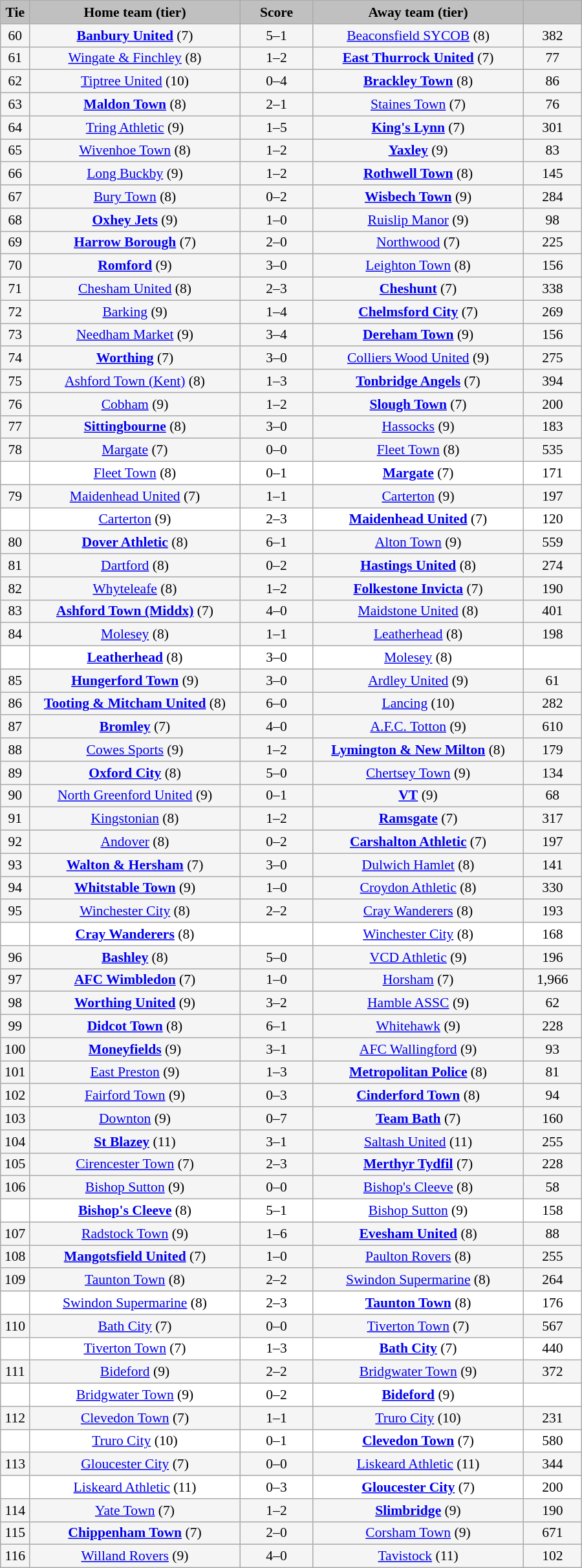<table class="wikitable" style="width: 600px; background:WhiteSmoke; text-align:center; font-size:90%">
<tr>
<td scope="col" style="width:  5.00%; background:silver;"><strong>Tie</strong></td>
<td scope="col" style="width: 36.25%; background:silver;"><strong>Home team (tier)</strong></td>
<td scope="col" style="width: 12.50%; background:silver;"><strong>Score</strong></td>
<td scope="col" style="width: 36.25%; background:silver;"><strong>Away team (tier)</strong></td>
<td scope="col" style="width: 10.00%; background:silver;"><strong></strong></td>
</tr>
<tr>
<td>60</td>
<td><strong><a href='#'>Banbury United</a></strong> (7)</td>
<td>5–1</td>
<td><a href='#'>Beaconsfield SYCOB</a> (8)</td>
<td>382</td>
</tr>
<tr>
<td>61</td>
<td><a href='#'>Wingate & Finchley</a> (8)</td>
<td>1–2</td>
<td><strong><a href='#'>East Thurrock United</a></strong> (7)</td>
<td>77</td>
</tr>
<tr>
<td>62</td>
<td><a href='#'>Tiptree United</a> (10)</td>
<td>0–4</td>
<td><strong><a href='#'>Brackley Town</a></strong> (8)</td>
<td>86</td>
</tr>
<tr>
<td>63</td>
<td><strong><a href='#'>Maldon Town</a></strong> (8)</td>
<td>2–1</td>
<td><a href='#'>Staines Town</a> (7)</td>
<td>76</td>
</tr>
<tr>
<td>64</td>
<td><a href='#'>Tring Athletic</a> (9)</td>
<td>1–5</td>
<td><strong><a href='#'>King's Lynn</a></strong> (7)</td>
<td>301</td>
</tr>
<tr>
<td>65</td>
<td><a href='#'>Wivenhoe Town</a> (8)</td>
<td>1–2</td>
<td><strong><a href='#'>Yaxley</a></strong> (9)</td>
<td>83</td>
</tr>
<tr>
<td>66</td>
<td><a href='#'>Long Buckby</a> (9)</td>
<td>1–2</td>
<td><strong><a href='#'>Rothwell Town</a></strong> (8)</td>
<td>145</td>
</tr>
<tr>
<td>67</td>
<td><a href='#'>Bury Town</a> (8)</td>
<td>0–2</td>
<td><strong><a href='#'>Wisbech Town</a></strong> (9)</td>
<td>284</td>
</tr>
<tr>
<td>68</td>
<td><strong><a href='#'>Oxhey Jets</a></strong> (9)</td>
<td>1–0</td>
<td><a href='#'>Ruislip Manor</a> (9)</td>
<td>98</td>
</tr>
<tr>
<td>69</td>
<td><strong><a href='#'>Harrow Borough</a></strong> (7)</td>
<td>2–0</td>
<td><a href='#'>Northwood</a> (7)</td>
<td>225</td>
</tr>
<tr>
<td>70</td>
<td><strong><a href='#'>Romford</a></strong> (9)</td>
<td>3–0</td>
<td><a href='#'>Leighton Town</a> (8)</td>
<td>156</td>
</tr>
<tr>
<td>71</td>
<td><a href='#'>Chesham United</a> (8)</td>
<td>2–3</td>
<td><strong><a href='#'>Cheshunt</a></strong> (7)</td>
<td>338</td>
</tr>
<tr>
<td>72</td>
<td><a href='#'>Barking</a> (9)</td>
<td>1–4</td>
<td><strong><a href='#'>Chelmsford City</a></strong> (7)</td>
<td>269</td>
</tr>
<tr>
<td>73</td>
<td><a href='#'>Needham Market</a> (9)</td>
<td>3–4</td>
<td><strong><a href='#'>Dereham Town</a></strong> (9)</td>
<td>156</td>
</tr>
<tr>
<td>74</td>
<td><strong><a href='#'>Worthing</a></strong> (7)</td>
<td>3–0</td>
<td><a href='#'>Colliers Wood United</a> (9)</td>
<td>275</td>
</tr>
<tr>
<td>75</td>
<td><a href='#'>Ashford Town (Kent)</a> (8)</td>
<td>1–3</td>
<td><strong><a href='#'>Tonbridge Angels</a></strong> (7)</td>
<td>394</td>
</tr>
<tr>
<td>76</td>
<td><a href='#'>Cobham</a> (9)</td>
<td>1–2</td>
<td><strong><a href='#'>Slough Town</a></strong> (7)</td>
<td>200</td>
</tr>
<tr>
<td>77</td>
<td><strong><a href='#'>Sittingbourne</a></strong> (8)</td>
<td>3–0</td>
<td><a href='#'>Hassocks</a> (9)</td>
<td>183</td>
</tr>
<tr>
<td>78</td>
<td><a href='#'>Margate</a> (7)</td>
<td>0–0</td>
<td><a href='#'>Fleet Town</a> (8)</td>
<td>535</td>
</tr>
<tr style="background:white;">
<td><em></em></td>
<td><a href='#'>Fleet Town</a> (8)</td>
<td>0–1</td>
<td><strong><a href='#'>Margate</a></strong> (7)</td>
<td>171</td>
</tr>
<tr>
<td>79</td>
<td><a href='#'>Maidenhead United</a> (7)</td>
<td>1–1</td>
<td><a href='#'>Carterton</a> (9)</td>
<td>197</td>
</tr>
<tr style="background:white;">
<td><em></em></td>
<td><a href='#'>Carterton</a> (9)</td>
<td>2–3</td>
<td><strong><a href='#'>Maidenhead United</a></strong> (7)</td>
<td>120</td>
</tr>
<tr>
<td>80</td>
<td><strong><a href='#'>Dover Athletic</a></strong> (8)</td>
<td>6–1</td>
<td><a href='#'>Alton Town</a> (9)</td>
<td>559</td>
</tr>
<tr>
<td>81</td>
<td><a href='#'>Dartford</a> (8)</td>
<td>0–2</td>
<td><strong><a href='#'>Hastings United</a></strong> (8)</td>
<td>274</td>
</tr>
<tr>
<td>82</td>
<td><a href='#'>Whyteleafe</a> (8)</td>
<td>1–2</td>
<td><strong><a href='#'>Folkestone Invicta</a></strong> (7)</td>
<td>190</td>
</tr>
<tr>
<td>83</td>
<td><strong><a href='#'>Ashford Town (Middx)</a></strong> (7)</td>
<td>4–0</td>
<td><a href='#'>Maidstone United</a> (8)</td>
<td>401</td>
</tr>
<tr>
<td>84</td>
<td><a href='#'>Molesey</a> (8)</td>
<td>1–1</td>
<td><a href='#'>Leatherhead</a> (8)</td>
<td>198</td>
</tr>
<tr style="background:white;">
<td><em></em></td>
<td><strong><a href='#'>Leatherhead</a></strong> (8)</td>
<td>3–0</td>
<td><a href='#'>Molesey</a> (8)</td>
<td></td>
</tr>
<tr>
<td>85</td>
<td><strong><a href='#'>Hungerford Town</a></strong> (9)</td>
<td>3–0</td>
<td><a href='#'>Ardley United</a> (9)</td>
<td>61</td>
</tr>
<tr>
<td>86</td>
<td><strong><a href='#'>Tooting & Mitcham United</a></strong> (8)</td>
<td>6–0</td>
<td><a href='#'>Lancing</a> (10)</td>
<td>282</td>
</tr>
<tr>
<td>87</td>
<td><strong><a href='#'>Bromley</a></strong> (7)</td>
<td>4–0</td>
<td><a href='#'>A.F.C. Totton</a> (9)</td>
<td>610</td>
</tr>
<tr>
<td>88</td>
<td><a href='#'>Cowes Sports</a> (9)</td>
<td>1–2</td>
<td><strong><a href='#'>Lymington & New Milton</a></strong> (8)</td>
<td>179</td>
</tr>
<tr>
<td>89</td>
<td><strong><a href='#'>Oxford City</a></strong> (8)</td>
<td>5–0</td>
<td><a href='#'>Chertsey Town</a> (9)</td>
<td>134</td>
</tr>
<tr>
<td>90</td>
<td><a href='#'>North Greenford United</a> (9)</td>
<td>0–1</td>
<td><strong><a href='#'>VT</a></strong> (9)</td>
<td>68</td>
</tr>
<tr>
<td>91</td>
<td><a href='#'>Kingstonian</a> (8)</td>
<td>1–2</td>
<td><strong><a href='#'>Ramsgate</a></strong> (7)</td>
<td>317</td>
</tr>
<tr>
<td>92</td>
<td><a href='#'>Andover</a> (8)</td>
<td>0–2</td>
<td><strong><a href='#'>Carshalton Athletic</a></strong> (7)</td>
<td>197</td>
</tr>
<tr>
<td>93</td>
<td><strong><a href='#'>Walton & Hersham</a></strong> (7)</td>
<td>3–0</td>
<td><a href='#'>Dulwich Hamlet</a> (8)</td>
<td>141</td>
</tr>
<tr>
<td>94</td>
<td><strong><a href='#'>Whitstable Town</a></strong> (9)</td>
<td>1–0</td>
<td><a href='#'>Croydon Athletic</a> (8)</td>
<td>330</td>
</tr>
<tr>
<td>95</td>
<td><a href='#'>Winchester City</a> (8)</td>
<td>2–2</td>
<td><a href='#'>Cray Wanderers</a> (8)</td>
<td>193</td>
</tr>
<tr style="background:white;">
<td><em></em></td>
<td><strong><a href='#'>Cray Wanderers</a></strong> (8)</td>
<td></td>
<td><a href='#'>Winchester City</a> (8)</td>
<td>168</td>
</tr>
<tr>
<td>96</td>
<td><strong><a href='#'>Bashley</a></strong> (8)</td>
<td>5–0</td>
<td><a href='#'>VCD Athletic</a> (9)</td>
<td>196</td>
</tr>
<tr>
<td>97</td>
<td><strong><a href='#'>AFC Wimbledon</a></strong> (7)</td>
<td>1–0</td>
<td><a href='#'>Horsham</a> (7)</td>
<td>1,966</td>
</tr>
<tr>
<td>98</td>
<td><strong><a href='#'>Worthing United</a></strong> (9)</td>
<td>3–2</td>
<td><a href='#'>Hamble ASSC</a> (9)</td>
<td>62</td>
</tr>
<tr>
<td>99</td>
<td><strong><a href='#'>Didcot Town</a></strong> (8)</td>
<td>6–1</td>
<td><a href='#'>Whitehawk</a> (9)</td>
<td>228</td>
</tr>
<tr>
<td>100</td>
<td><strong><a href='#'>Moneyfields</a></strong> (9)</td>
<td>3–1</td>
<td><a href='#'>AFC Wallingford</a> (9)</td>
<td>93</td>
</tr>
<tr>
<td>101</td>
<td><a href='#'>East Preston</a> (9)</td>
<td>1–3</td>
<td><strong><a href='#'>Metropolitan Police</a></strong> (8)</td>
<td>81</td>
</tr>
<tr>
<td>102</td>
<td><a href='#'>Fairford Town</a> (9)</td>
<td>0–3</td>
<td><strong><a href='#'>Cinderford Town</a></strong> (8)</td>
<td>94</td>
</tr>
<tr>
<td>103</td>
<td><a href='#'>Downton</a> (9)</td>
<td>0–7</td>
<td><strong><a href='#'>Team Bath</a></strong> (7)</td>
<td>160</td>
</tr>
<tr>
<td>104</td>
<td><strong><a href='#'>St Blazey</a></strong> (11)</td>
<td>3–1</td>
<td><a href='#'>Saltash United</a> (11)</td>
<td>255</td>
</tr>
<tr>
<td>105</td>
<td><a href='#'>Cirencester Town</a> (7)</td>
<td>2–3</td>
<td><strong><a href='#'>Merthyr Tydfil</a></strong> (7)</td>
<td>228</td>
</tr>
<tr>
<td>106</td>
<td><a href='#'>Bishop Sutton</a> (9)</td>
<td>0–0</td>
<td><a href='#'>Bishop's Cleeve</a> (8)</td>
<td>58</td>
</tr>
<tr style="background:white;">
<td><em></em></td>
<td><strong><a href='#'>Bishop's Cleeve</a></strong> (8)</td>
<td>5–1</td>
<td><a href='#'>Bishop Sutton</a> (9)</td>
<td>158</td>
</tr>
<tr>
<td>107</td>
<td><a href='#'>Radstock Town</a> (9)</td>
<td>1–6</td>
<td><strong><a href='#'>Evesham United</a></strong> (8)</td>
<td>88</td>
</tr>
<tr>
<td>108</td>
<td><strong><a href='#'>Mangotsfield United</a></strong> (7)</td>
<td>1–0</td>
<td><a href='#'>Paulton Rovers</a> (8)</td>
<td>255</td>
</tr>
<tr>
<td>109</td>
<td><a href='#'>Taunton Town</a> (8)</td>
<td>2–2</td>
<td><a href='#'>Swindon Supermarine</a> (8)</td>
<td>264</td>
</tr>
<tr style="background:white;">
<td><em></em></td>
<td><a href='#'>Swindon Supermarine</a> (8)</td>
<td>2–3</td>
<td><strong><a href='#'>Taunton Town</a></strong> (8)</td>
<td>176</td>
</tr>
<tr>
<td>110</td>
<td><a href='#'>Bath City</a> (7)</td>
<td>0–0</td>
<td><a href='#'>Tiverton Town</a> (7)</td>
<td>567</td>
</tr>
<tr style="background:white;">
<td><em></em></td>
<td><a href='#'>Tiverton Town</a> (7)</td>
<td>1–3</td>
<td><strong><a href='#'>Bath City</a></strong> (7)</td>
<td>440</td>
</tr>
<tr>
<td>111</td>
<td><a href='#'>Bideford</a> (9)</td>
<td>2–2</td>
<td><a href='#'>Bridgwater Town</a> (9)</td>
<td>372</td>
</tr>
<tr style="background:white;">
<td><em></em></td>
<td><a href='#'>Bridgwater Town</a> (9)</td>
<td>0–2</td>
<td><strong><a href='#'>Bideford</a></strong> (9)</td>
<td></td>
</tr>
<tr>
<td>112</td>
<td><a href='#'>Clevedon Town</a> (7)</td>
<td>1–1</td>
<td><a href='#'>Truro City</a> (10)</td>
<td>231</td>
</tr>
<tr style="background:white;">
<td><em></em></td>
<td><a href='#'>Truro City</a> (10)</td>
<td>0–1</td>
<td><strong><a href='#'>Clevedon Town</a></strong> (7)</td>
<td>580</td>
</tr>
<tr>
<td>113</td>
<td><a href='#'>Gloucester City</a> (7)</td>
<td>0–0</td>
<td><a href='#'>Liskeard Athletic</a> (11)</td>
<td>344</td>
</tr>
<tr style="background:white;">
<td><em></em></td>
<td><a href='#'>Liskeard Athletic</a> (11)</td>
<td>0–3</td>
<td><strong><a href='#'>Gloucester City</a></strong> (7)</td>
<td>200</td>
</tr>
<tr>
<td>114</td>
<td><a href='#'>Yate Town</a> (7)</td>
<td>1–2</td>
<td><strong><a href='#'>Slimbridge</a></strong> (9)</td>
<td>190</td>
</tr>
<tr>
<td>115</td>
<td><strong><a href='#'>Chippenham Town</a></strong> (7)</td>
<td>2–0</td>
<td><a href='#'>Corsham Town</a> (9)</td>
<td>671</td>
</tr>
<tr>
<td>116</td>
<td><a href='#'>Willand Rovers</a> (9)</td>
<td>4–0</td>
<td><a href='#'>Tavistock</a> (11)</td>
<td>102</td>
</tr>
</table>
